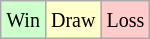<table class="wikitable">
<tr>
<td style="background: #CCFFCC;"><small>Win</small></td>
<td style="background: #FFFFCC;"><small>Draw</small></td>
<td style="background: #FFCCCC;"><small>Loss</small></td>
</tr>
</table>
